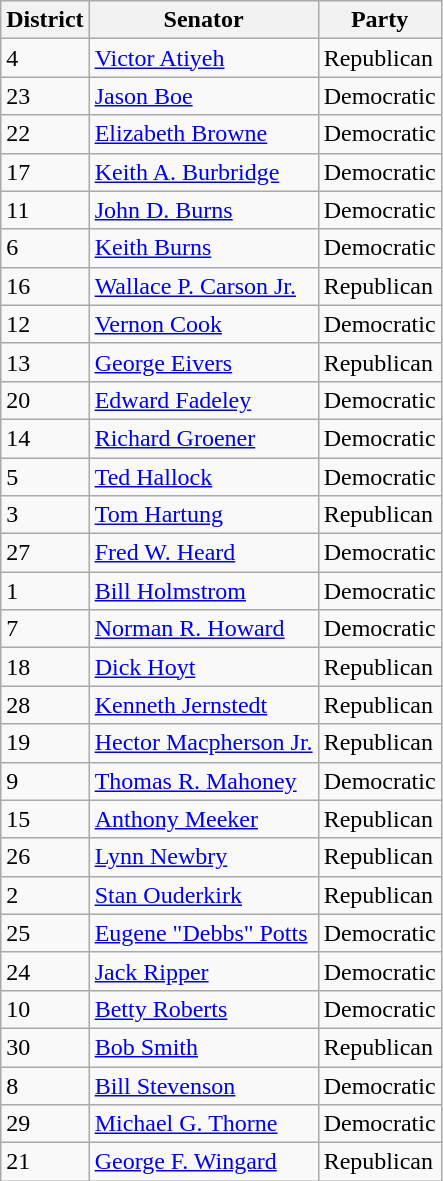<table class="wikitable">
<tr>
<th>District</th>
<th>Senator</th>
<th>Party</th>
</tr>
<tr>
<td>4</td>
<td><a href='#'>Victor Atiyeh</a></td>
<td>Republican</td>
</tr>
<tr>
<td>23</td>
<td><a href='#'>Jason Boe</a></td>
<td>Democratic</td>
</tr>
<tr>
<td>22</td>
<td><a href='#'>Elizabeth Browne</a></td>
<td>Democratic</td>
</tr>
<tr>
<td>17</td>
<td><a href='#'>Keith A. Burbridge</a></td>
<td>Democratic</td>
</tr>
<tr>
<td>11</td>
<td><a href='#'>John D. Burns</a></td>
<td>Democratic</td>
</tr>
<tr>
<td>6</td>
<td><a href='#'>Keith Burns</a></td>
<td>Democratic</td>
</tr>
<tr>
<td>16</td>
<td><a href='#'>Wallace P. Carson Jr.</a></td>
<td>Republican</td>
</tr>
<tr>
<td>12</td>
<td><a href='#'>Vernon Cook</a></td>
<td>Democratic</td>
</tr>
<tr>
<td>13</td>
<td><a href='#'>George Eivers</a></td>
<td>Republican</td>
</tr>
<tr>
<td>20</td>
<td><a href='#'>Edward Fadeley</a></td>
<td>Democratic</td>
</tr>
<tr>
<td>14</td>
<td><a href='#'>Richard Groener</a></td>
<td>Democratic</td>
</tr>
<tr>
<td>5</td>
<td><a href='#'>Ted Hallock</a></td>
<td>Democratic</td>
</tr>
<tr>
<td>3</td>
<td><a href='#'>Tom Hartung</a></td>
<td>Republican</td>
</tr>
<tr>
<td>27</td>
<td><a href='#'>Fred W. Heard</a></td>
<td>Democratic</td>
</tr>
<tr>
<td>1</td>
<td><a href='#'>Bill Holmstrom</a></td>
<td>Democratic</td>
</tr>
<tr>
<td>7</td>
<td><a href='#'>Norman R. Howard</a></td>
<td>Democratic</td>
</tr>
<tr>
<td>18</td>
<td><a href='#'>Dick Hoyt</a></td>
<td>Republican</td>
</tr>
<tr>
<td>28</td>
<td><a href='#'>Kenneth Jernstedt</a></td>
<td>Republican</td>
</tr>
<tr>
<td>19</td>
<td><a href='#'>Hector Macpherson Jr.</a></td>
<td>Republican</td>
</tr>
<tr>
<td>9</td>
<td><a href='#'>Thomas R. Mahoney</a></td>
<td>Democratic</td>
</tr>
<tr>
<td>15</td>
<td><a href='#'>Anthony Meeker</a></td>
<td>Republican</td>
</tr>
<tr>
<td>26</td>
<td><a href='#'>Lynn Newbry</a></td>
<td>Republican</td>
</tr>
<tr>
<td>2</td>
<td><a href='#'>Stan Ouderkirk</a></td>
<td>Republican</td>
</tr>
<tr>
<td>25</td>
<td><a href='#'>Eugene "Debbs" Potts</a></td>
<td>Democratic</td>
</tr>
<tr>
<td>24</td>
<td><a href='#'>Jack Ripper</a></td>
<td>Democratic</td>
</tr>
<tr>
<td>10</td>
<td><a href='#'>Betty Roberts</a></td>
<td>Democratic</td>
</tr>
<tr>
<td>30</td>
<td><a href='#'>Bob Smith</a></td>
<td>Republican</td>
</tr>
<tr>
<td>8</td>
<td><a href='#'>Bill Stevenson</a> </td>
<td>Democratic</td>
</tr>
<tr>
<td>29</td>
<td><a href='#'>Michael G. Thorne</a></td>
<td>Democratic</td>
</tr>
<tr>
<td>21</td>
<td><a href='#'>George F. Wingard</a></td>
<td>Republican</td>
</tr>
</table>
